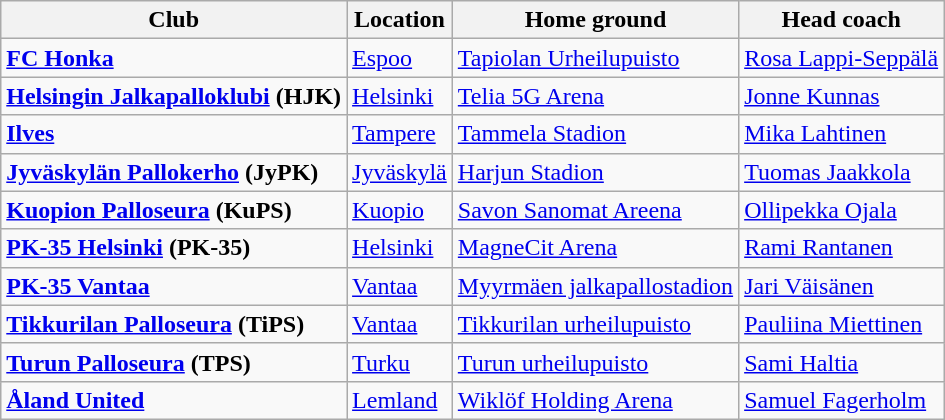<table class="wikitable sortable">
<tr>
<th>Club</th>
<th>Location</th>
<th>Home ground</th>
<th>Head coach</th>
</tr>
<tr>
<td><strong><a href='#'>FC Honka</a></strong></td>
<td><a href='#'>Espoo</a></td>
<td><a href='#'>Tapiolan Urheilupuisto</a></td>
<td> <a href='#'>Rosa Lappi-Seppälä</a></td>
</tr>
<tr>
<td><strong><a href='#'>Helsingin Jalkapalloklubi</a> (HJK)</strong></td>
<td><a href='#'>Helsinki</a></td>
<td><a href='#'>Telia 5G Arena</a></td>
<td> <a href='#'>Jonne Kunnas</a></td>
</tr>
<tr>
<td><strong><a href='#'>Ilves</a></strong></td>
<td><a href='#'>Tampere</a></td>
<td><a href='#'>Tammela Stadion</a></td>
<td> <a href='#'>Mika Lahtinen</a></td>
</tr>
<tr>
<td><strong><a href='#'>Jyväskylän Pallokerho</a> (JyPK)</strong></td>
<td><a href='#'>Jyväskylä</a></td>
<td><a href='#'>Harjun Stadion</a></td>
<td> <a href='#'>Tuomas Jaakkola</a></td>
</tr>
<tr>
<td><strong><a href='#'>Kuopion Palloseura</a> (KuPS)</strong></td>
<td><a href='#'>Kuopio</a></td>
<td><a href='#'>Savon Sanomat Areena</a></td>
<td> <a href='#'>Ollipekka Ojala</a></td>
</tr>
<tr>
<td><strong><a href='#'>PK-35 Helsinki</a> (PK-35)</strong></td>
<td><a href='#'>Helsinki</a></td>
<td><a href='#'>MagneCit Arena</a></td>
<td> <a href='#'>Rami Rantanen</a></td>
</tr>
<tr>
<td><strong><a href='#'>PK-35 Vantaa</a></strong></td>
<td><a href='#'>Vantaa</a></td>
<td><a href='#'>Myyrmäen jalkapallostadion</a></td>
<td> <a href='#'>Jari Väisänen</a></td>
</tr>
<tr>
<td><strong><a href='#'>Tikkurilan Palloseura</a> (TiPS)</strong></td>
<td><a href='#'>Vantaa</a></td>
<td><a href='#'>Tikkurilan urheilupuisto</a></td>
<td> <a href='#'>Pauliina Miettinen</a></td>
</tr>
<tr>
<td><strong><a href='#'>Turun Palloseura</a> (TPS)</strong></td>
<td><a href='#'>Turku</a></td>
<td><a href='#'>Turun urheilupuisto</a></td>
<td> <a href='#'>Sami Haltia</a></td>
</tr>
<tr>
<td><strong><a href='#'>Åland United</a></strong></td>
<td><a href='#'>Lemland</a></td>
<td><a href='#'>Wiklöf Holding Arena</a></td>
<td> <a href='#'>Samuel Fagerholm</a></td>
</tr>
</table>
